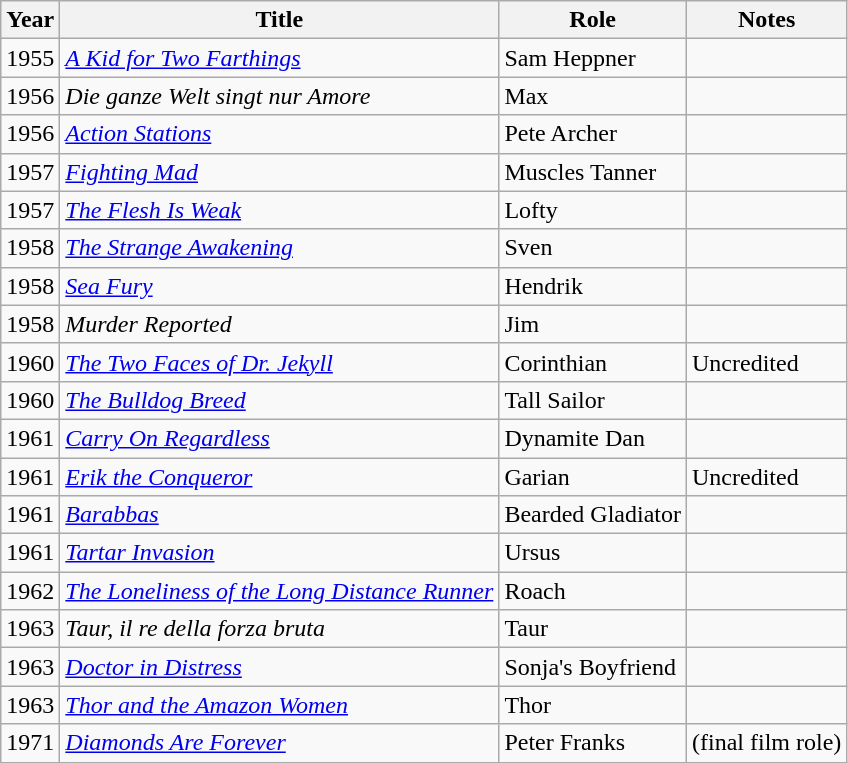<table class="wikitable">
<tr>
<th>Year</th>
<th>Title</th>
<th>Role</th>
<th>Notes</th>
</tr>
<tr>
<td>1955</td>
<td><em><a href='#'>A Kid for Two Farthings</a></em></td>
<td>Sam Heppner</td>
<td></td>
</tr>
<tr>
<td>1956</td>
<td><em>Die ganze Welt singt nur Amore</em></td>
<td>Max</td>
<td></td>
</tr>
<tr>
<td>1956</td>
<td><em><a href='#'>Action Stations</a></em></td>
<td>Pete Archer</td>
<td></td>
</tr>
<tr>
<td>1957</td>
<td><em><a href='#'>Fighting Mad</a></em></td>
<td>Muscles Tanner</td>
<td></td>
</tr>
<tr>
<td>1957</td>
<td><em><a href='#'>The Flesh Is Weak</a></em></td>
<td>Lofty</td>
<td></td>
</tr>
<tr>
<td>1958</td>
<td><em><a href='#'>The Strange Awakening</a></em></td>
<td>Sven</td>
<td></td>
</tr>
<tr>
<td>1958</td>
<td><em><a href='#'>Sea Fury</a></em></td>
<td>Hendrik</td>
<td></td>
</tr>
<tr>
<td>1958</td>
<td><em>Murder Reported</em></td>
<td>Jim</td>
<td></td>
</tr>
<tr>
<td>1960</td>
<td><em><a href='#'>The Two Faces of Dr. Jekyll</a></em></td>
<td>Corinthian</td>
<td>Uncredited</td>
</tr>
<tr>
<td>1960</td>
<td><em><a href='#'>The Bulldog Breed</a></em></td>
<td>Tall Sailor</td>
<td></td>
</tr>
<tr>
<td>1961</td>
<td><em><a href='#'>Carry On Regardless</a></em></td>
<td>Dynamite Dan</td>
<td></td>
</tr>
<tr>
<td>1961</td>
<td><em><a href='#'>Erik the Conqueror</a></em></td>
<td>Garian</td>
<td>Uncredited</td>
</tr>
<tr>
<td>1961</td>
<td><em><a href='#'>Barabbas</a></em></td>
<td>Bearded Gladiator</td>
<td></td>
</tr>
<tr>
<td>1961</td>
<td><em><a href='#'>Tartar Invasion</a></em></td>
<td>Ursus</td>
<td></td>
</tr>
<tr>
<td>1962</td>
<td><em><a href='#'>The Loneliness of the Long Distance Runner</a></em></td>
<td>Roach</td>
<td></td>
</tr>
<tr>
<td>1963</td>
<td><em>Taur, il re della forza bruta</em></td>
<td>Taur</td>
<td></td>
</tr>
<tr>
<td>1963</td>
<td><em><a href='#'>Doctor in Distress</a></em></td>
<td>Sonja's Boyfriend</td>
<td></td>
</tr>
<tr>
<td>1963</td>
<td><em><a href='#'>Thor and the Amazon Women</a></em></td>
<td>Thor</td>
<td></td>
</tr>
<tr>
<td>1971</td>
<td><em><a href='#'>Diamonds Are Forever</a></em></td>
<td>Peter Franks</td>
<td>(final film role)</td>
</tr>
</table>
